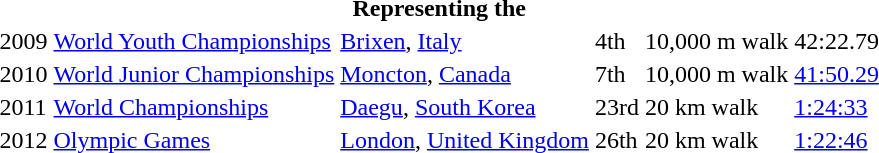<table>
<tr>
<th colspan="7">Representing the </th>
</tr>
<tr>
<td>2009</td>
<td><a href='#'>World Youth Championships</a></td>
<td><a href='#'>Brixen</a>, <a href='#'>Italy</a></td>
<td>4th</td>
<td>10,000 m walk</td>
<td>42:22.79</td>
</tr>
<tr>
<td>2010</td>
<td><a href='#'>World Junior Championships</a></td>
<td><a href='#'>Moncton</a>, <a href='#'>Canada</a></td>
<td>7th</td>
<td>10,000 m walk</td>
<td><a href='#'>41:50.29</a></td>
</tr>
<tr>
<td>2011</td>
<td><a href='#'>World Championships</a></td>
<td><a href='#'>Daegu</a>, <a href='#'>South Korea</a></td>
<td>23rd</td>
<td>20 km walk</td>
<td><a href='#'>1:24:33</a></td>
</tr>
<tr>
<td>2012</td>
<td><a href='#'>Olympic Games</a></td>
<td><a href='#'>London</a>, <a href='#'>United Kingdom</a></td>
<td>26th</td>
<td>20 km walk</td>
<td><a href='#'>1:22:46</a></td>
</tr>
</table>
